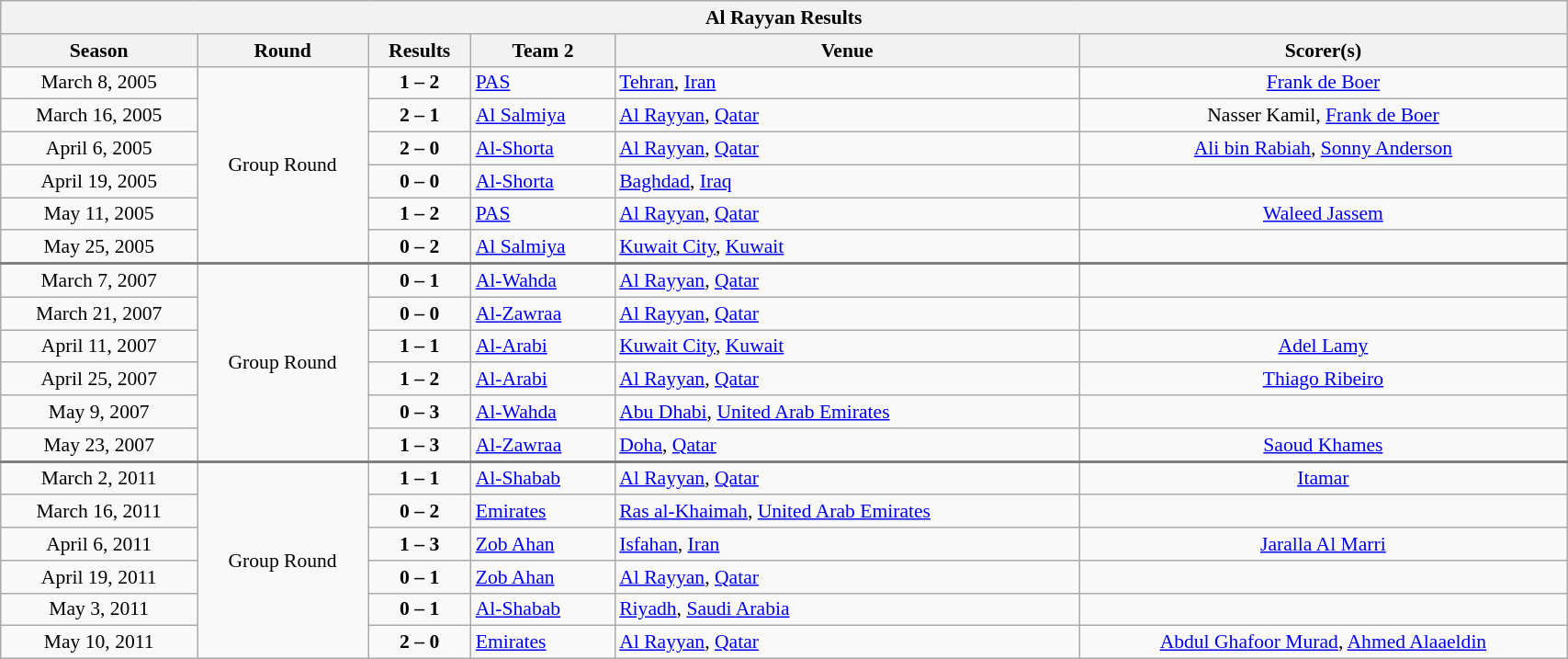<table class="wikitable" style="width:90%; text-align:center; font-size: 90%;">
<tr>
<th colspan=6>Al Rayyan Results</th>
</tr>
<tr>
<th>Season</th>
<th>Round</th>
<th>Results</th>
<th>Team 2</th>
<th>Venue</th>
<th>Scorer(s)</th>
</tr>
<tr>
<td>March 8, 2005</td>
<td rowspan=6>Group Round</td>
<td><strong>1 – 2</strong></td>
<td align=left> <a href='#'>PAS</a></td>
<td align=left><a href='#'>Tehran</a>, <a href='#'>Iran</a></td>
<td><a href='#'>Frank de Boer</a></td>
</tr>
<tr>
<td>March 16, 2005</td>
<td><strong>2 – 1</strong></td>
<td align=left> <a href='#'>Al Salmiya</a></td>
<td align=left><a href='#'>Al Rayyan</a>, <a href='#'>Qatar</a></td>
<td>Nasser Kamil, <a href='#'>Frank de Boer</a></td>
</tr>
<tr>
<td>April 6, 2005</td>
<td><strong>2 – 0</strong></td>
<td align=left> <a href='#'>Al-Shorta</a></td>
<td align=left><a href='#'>Al Rayyan</a>, <a href='#'>Qatar</a></td>
<td><a href='#'>Ali bin Rabiah</a>, <a href='#'>Sonny Anderson</a></td>
</tr>
<tr>
<td>April 19, 2005</td>
<td><strong>0 – 0</strong></td>
<td align=left> <a href='#'>Al-Shorta</a></td>
<td align=left><a href='#'>Baghdad</a>, <a href='#'>Iraq</a></td>
<td></td>
</tr>
<tr>
<td>May 11, 2005</td>
<td><strong>1 – 2</strong></td>
<td align=left> <a href='#'>PAS</a></td>
<td align=left><a href='#'>Al Rayyan</a>, <a href='#'>Qatar</a></td>
<td><a href='#'>Waleed Jassem</a></td>
</tr>
<tr style="border-bottom:2px solid gray;">
<td>May 25, 2005</td>
<td><strong>0 – 2</strong></td>
<td align=left> <a href='#'>Al Salmiya</a></td>
<td align=left><a href='#'>Kuwait City</a>, <a href='#'>Kuwait</a></td>
<td></td>
</tr>
<tr>
<td>March 7, 2007</td>
<td rowspan=6>Group Round</td>
<td><strong>0 – 1</strong></td>
<td align=left> <a href='#'>Al-Wahda</a></td>
<td align=left><a href='#'>Al Rayyan</a>, <a href='#'>Qatar</a></td>
<td></td>
</tr>
<tr>
<td>March 21, 2007</td>
<td><strong>0 – 0</strong></td>
<td align=left> <a href='#'>Al-Zawraa</a></td>
<td align=left><a href='#'>Al Rayyan</a>, <a href='#'>Qatar</a></td>
<td></td>
</tr>
<tr>
<td>April 11, 2007</td>
<td><strong>1 – 1</strong></td>
<td align=left> <a href='#'>Al-Arabi</a></td>
<td align=left><a href='#'>Kuwait City</a>, <a href='#'>Kuwait</a></td>
<td><a href='#'>Adel Lamy</a></td>
</tr>
<tr>
<td>April 25, 2007</td>
<td><strong>1 – 2</strong></td>
<td align=left> <a href='#'>Al-Arabi</a></td>
<td align=left><a href='#'>Al Rayyan</a>, <a href='#'>Qatar</a></td>
<td><a href='#'>Thiago Ribeiro</a></td>
</tr>
<tr>
<td>May 9, 2007</td>
<td><strong>0 – 3</strong></td>
<td align=left> <a href='#'>Al-Wahda</a></td>
<td align=left><a href='#'>Abu Dhabi</a>, <a href='#'>United Arab Emirates</a></td>
<td></td>
</tr>
<tr style="border-bottom:2px solid gray;">
<td>May 23, 2007</td>
<td><strong>1 – 3</strong></td>
<td align=left> <a href='#'>Al-Zawraa</a></td>
<td align=left><a href='#'>Doha</a>, <a href='#'>Qatar</a></td>
<td><a href='#'>Saoud Khames</a></td>
</tr>
<tr>
<td>March 2, 2011</td>
<td rowspan=6>Group Round</td>
<td><strong>1 – 1</strong></td>
<td align=left> <a href='#'>Al-Shabab</a></td>
<td align=left><a href='#'>Al Rayyan</a>, <a href='#'>Qatar</a></td>
<td><a href='#'>Itamar</a></td>
</tr>
<tr>
<td>March 16, 2011</td>
<td><strong>0 – 2</strong></td>
<td align=left> <a href='#'>Emirates</a></td>
<td align=left><a href='#'>Ras al-Khaimah</a>, <a href='#'>United Arab Emirates</a></td>
<td></td>
</tr>
<tr>
<td>April 6, 2011</td>
<td><strong>1 – 3</strong></td>
<td align=left> <a href='#'>Zob Ahan</a></td>
<td align=left><a href='#'>Isfahan</a>, <a href='#'>Iran</a></td>
<td><a href='#'>Jaralla Al Marri</a></td>
</tr>
<tr>
<td>April 19, 2011</td>
<td><strong>0 – 1</strong></td>
<td align=left> <a href='#'>Zob Ahan</a></td>
<td align=left><a href='#'>Al Rayyan</a>, <a href='#'>Qatar</a></td>
<td></td>
</tr>
<tr>
<td>May 3, 2011</td>
<td><strong>0 – 1</strong></td>
<td align=left> <a href='#'>Al-Shabab</a></td>
<td align=left><a href='#'>Riyadh</a>, <a href='#'>Saudi Arabia</a></td>
<td></td>
</tr>
<tr>
<td>May 10, 2011</td>
<td><strong>2 – 0</strong></td>
<td align=left> <a href='#'>Emirates</a></td>
<td align=left><a href='#'>Al Rayyan</a>, <a href='#'>Qatar</a></td>
<td><a href='#'>Abdul Ghafoor Murad</a>, <a href='#'>Ahmed Alaaeldin</a></td>
</tr>
</table>
